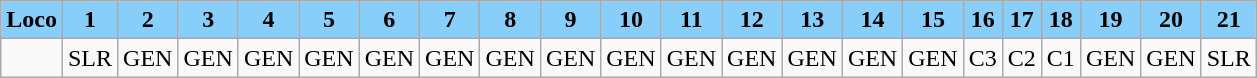<table class="wikitable plainrowheaders unsortable" style="text-align:center">
<tr>
<th scope="col" rowspan="1" style="background:lightskyblue;">Loco</th>
<th scope="col" rowspan="1" style="background:lightskyblue;">1</th>
<th scope="col" rowspan="1" style="background:lightskyblue;">2</th>
<th scope="col" rowspan="1" style="background:lightskyblue;">3</th>
<th scope="col" rowspan="1" style="background:lightskyblue;">4</th>
<th scope="col" rowspan="1" style="background:lightskyblue;">5</th>
<th scope="col" rowspan="1" style="background:lightskyblue;">6</th>
<th scope="col" rowspan="1" style="background:lightskyblue;">7</th>
<th scope="col" rowspan="1" style="background:lightskyblue;">8</th>
<th scope="col" rowspan="1" style="background:lightskyblue;">9</th>
<th scope="col" rowspan="1" style="background:lightskyblue;">10</th>
<th scope="col" rowspan="1" style="background:lightskyblue;">11</th>
<th scope="col" rowspan="1" style="background:lightskyblue;">12</th>
<th scope="col" rowspan="1" style="background:lightskyblue;">13</th>
<th scope="col" rowspan="1" style="background:lightskyblue;">14</th>
<th scope="col" rowspan="1" style="background:lightskyblue;">15</th>
<th scope="col" rowspan="1" style="background:lightskyblue;">16</th>
<th scope="col" rowspan="1" style="background:lightskyblue;">17</th>
<th scope="col" rowspan="1" style="background:lightskyblue;">18</th>
<th scope="col" rowspan="1" style="background:lightskyblue;">19</th>
<th scope="col" rowspan="1" style="background:lightskyblue;">20</th>
<th scope="col" rowspan="1" style="background:lightskyblue;">21</th>
</tr>
<tr>
<td></td>
<td>SLR</td>
<td>GEN</td>
<td>GEN</td>
<td>GEN</td>
<td>GEN</td>
<td>GEN</td>
<td>GEN</td>
<td>GEN</td>
<td>GEN</td>
<td>GEN</td>
<td>GEN</td>
<td>GEN</td>
<td>GEN</td>
<td>GEN</td>
<td>GEN</td>
<td>C3</td>
<td>C2</td>
<td>C1</td>
<td>GEN</td>
<td>GEN</td>
<td>SLR</td>
</tr>
</table>
